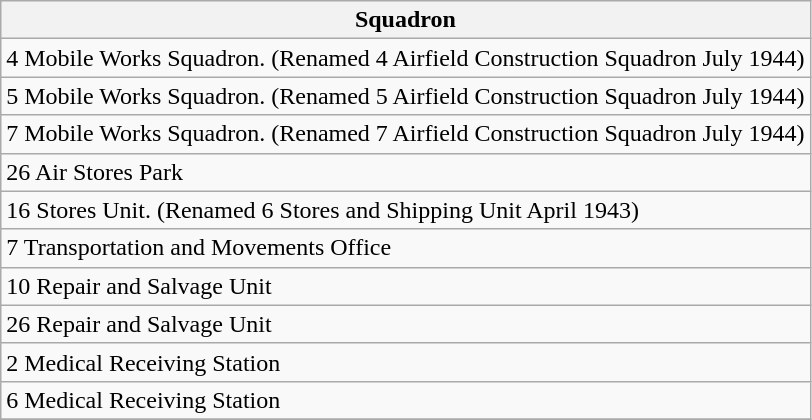<table class="wikitable" border="1">
<tr>
<th>Squadron</th>
</tr>
<tr>
<td>4 Mobile Works Squadron. (Renamed 4 Airfield Construction Squadron July 1944)</td>
</tr>
<tr>
<td>5 Mobile Works Squadron. (Renamed 5 Airfield Construction Squadron July 1944)</td>
</tr>
<tr>
<td>7 Mobile Works Squadron. (Renamed 7 Airfield Construction Squadron July 1944)</td>
</tr>
<tr>
<td>26 Air Stores Park</td>
</tr>
<tr>
<td>16 Stores Unit. (Renamed 6 Stores and Shipping Unit April 1943)</td>
</tr>
<tr>
<td>7 Transportation and Movements Office</td>
</tr>
<tr>
<td>10 Repair and Salvage Unit</td>
</tr>
<tr>
<td>26 Repair and Salvage Unit</td>
</tr>
<tr>
<td>2 Medical Receiving Station</td>
</tr>
<tr>
<td>6 Medical Receiving Station</td>
</tr>
<tr>
</tr>
</table>
